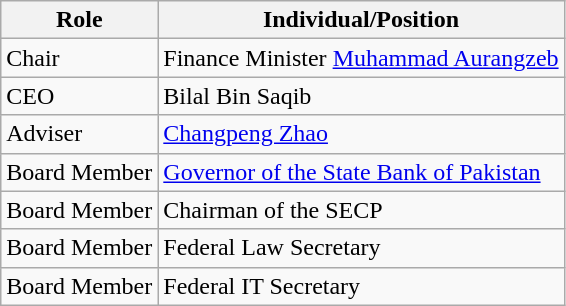<table class="wikitable">
<tr>
<th>Role</th>
<th>Individual/Position</th>
</tr>
<tr>
<td>Chair</td>
<td>Finance Minister <a href='#'>Muhammad Aurangzeb</a></td>
</tr>
<tr>
<td>CEO</td>
<td>Bilal Bin Saqib</td>
</tr>
<tr>
<td>Adviser</td>
<td><a href='#'>Changpeng Zhao</a></td>
</tr>
<tr>
<td>Board Member</td>
<td><a href='#'>Governor of the State Bank of Pakistan</a></td>
</tr>
<tr>
<td>Board Member</td>
<td>Chairman of the SECP</td>
</tr>
<tr>
<td>Board Member</td>
<td>Federal Law Secretary</td>
</tr>
<tr>
<td>Board Member</td>
<td>Federal IT Secretary</td>
</tr>
</table>
